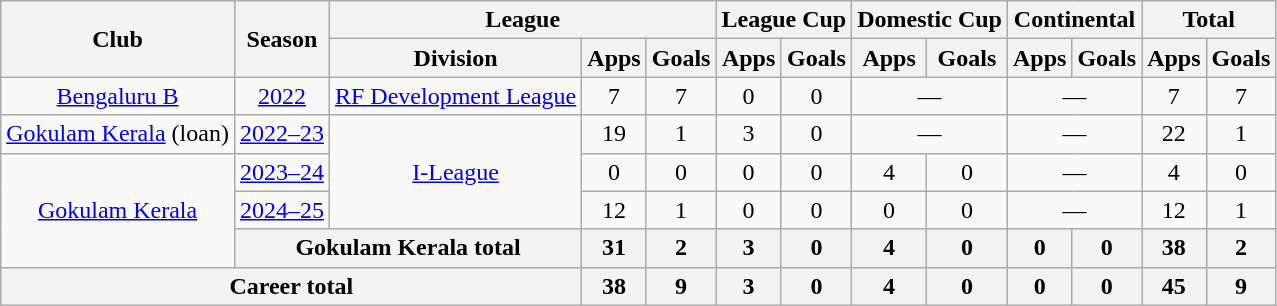<table class="wikitable" style="text-align: center;">
<tr>
<th rowspan="2">Club</th>
<th rowspan="2">Season</th>
<th colspan="3">League</th>
<th colspan="2">League Cup</th>
<th colspan="2">Domestic Cup</th>
<th colspan="2">Continental</th>
<th colspan="2">Total</th>
</tr>
<tr>
<th>Division</th>
<th>Apps</th>
<th>Goals</th>
<th>Apps</th>
<th>Goals</th>
<th>Apps</th>
<th>Goals</th>
<th>Apps</th>
<th>Goals</th>
<th>Apps</th>
<th>Goals</th>
</tr>
<tr>
<td rowspan="1"><a href='#'>Bengaluru B</a></td>
<td><a href='#'>2022</a></td>
<td rowspan="1"><a href='#'>RF Development League</a></td>
<td>7</td>
<td>7</td>
<td>0</td>
<td>0</td>
<td colspan="2">—</td>
<td colspan="2">—</td>
<td>7</td>
<td>7</td>
</tr>
<tr>
<td rowspan="1"><a href='#'>Gokulam Kerala</a> (loan)</td>
<td><a href='#'>2022–23</a></td>
<td rowspan="3"><a href='#'>I-League</a></td>
<td>19</td>
<td>1</td>
<td>3</td>
<td>0</td>
<td colspan="2">—</td>
<td colspan="2">—</td>
<td>22</td>
<td>1</td>
</tr>
<tr>
<td rowspan="3"><a href='#'>Gokulam Kerala</a></td>
<td><a href='#'>2023–24</a></td>
<td>0</td>
<td>0</td>
<td>0</td>
<td>0</td>
<td>4</td>
<td>0</td>
<td colspan="2">—</td>
<td>4</td>
<td>0</td>
</tr>
<tr>
<td><a href='#'>2024–25</a></td>
<td>12</td>
<td>1</td>
<td>0</td>
<td>0</td>
<td>0</td>
<td>0</td>
<td colspan="2">—</td>
<td>12</td>
<td>1</td>
</tr>
<tr>
<th colspan="2">Gokulam Kerala total</th>
<th>31</th>
<th>2</th>
<th>3</th>
<th>0</th>
<th>4</th>
<th>0</th>
<th>0</th>
<th>0</th>
<th>38</th>
<th>2</th>
</tr>
<tr>
<th colspan="3">Career total</th>
<th>38</th>
<th>9</th>
<th>3</th>
<th>0</th>
<th>4</th>
<th>0</th>
<th>0</th>
<th>0</th>
<th>45</th>
<th>9</th>
</tr>
</table>
